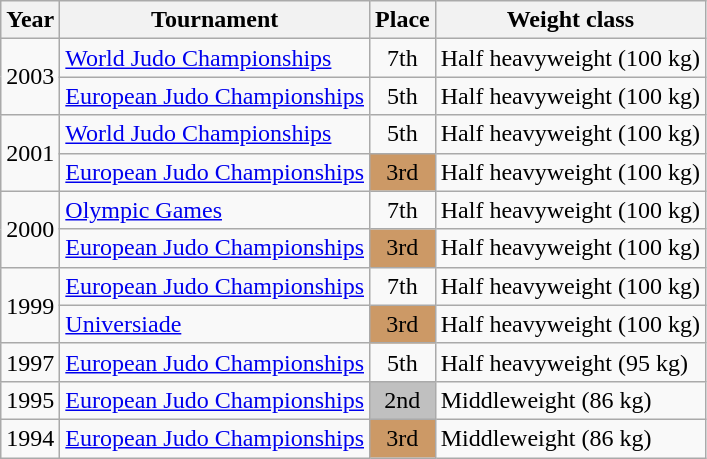<table class=wikitable>
<tr>
<th>Year</th>
<th>Tournament</th>
<th>Place</th>
<th>Weight class</th>
</tr>
<tr>
<td rowspan=2>2003</td>
<td><a href='#'>World Judo Championships</a></td>
<td align="center">7th</td>
<td>Half heavyweight (100 kg)</td>
</tr>
<tr>
<td><a href='#'>European Judo Championships</a></td>
<td align="center">5th</td>
<td>Half heavyweight (100 kg)</td>
</tr>
<tr>
<td rowspan=2>2001</td>
<td><a href='#'>World Judo Championships</a></td>
<td align="center">5th</td>
<td>Half heavyweight (100 kg)</td>
</tr>
<tr>
<td><a href='#'>European Judo Championships</a></td>
<td bgcolor="cc9966" align="center">3rd</td>
<td>Half heavyweight (100 kg)</td>
</tr>
<tr>
<td rowspan=2>2000</td>
<td><a href='#'>Olympic Games</a></td>
<td align="center">7th</td>
<td>Half heavyweight (100 kg)</td>
</tr>
<tr>
<td><a href='#'>European Judo Championships</a></td>
<td bgcolor="cc9966" align="center">3rd</td>
<td>Half heavyweight (100 kg)</td>
</tr>
<tr>
<td rowspan=2>1999</td>
<td><a href='#'>European Judo Championships</a></td>
<td align="center">7th</td>
<td>Half heavyweight (100 kg)</td>
</tr>
<tr>
<td><a href='#'>Universiade</a></td>
<td bgcolor="cc9966" align="center">3rd</td>
<td>Half heavyweight (100 kg)</td>
</tr>
<tr>
<td>1997</td>
<td><a href='#'>European Judo Championships</a></td>
<td align="center">5th</td>
<td>Half heavyweight (95 kg)</td>
</tr>
<tr>
<td>1995</td>
<td><a href='#'>European Judo Championships</a></td>
<td bgcolor="silver" align="center">2nd</td>
<td>Middleweight (86 kg)</td>
</tr>
<tr>
<td>1994</td>
<td><a href='#'>European Judo Championships</a></td>
<td bgcolor="cc9966" align="center">3rd</td>
<td>Middleweight (86 kg)</td>
</tr>
</table>
